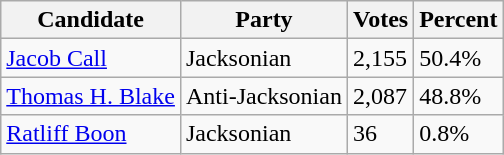<table class=wikitable>
<tr>
<th>Candidate</th>
<th>Party</th>
<th>Votes</th>
<th>Percent</th>
</tr>
<tr>
<td><a href='#'>Jacob Call</a></td>
<td>Jacksonian</td>
<td>2,155</td>
<td>50.4%</td>
</tr>
<tr>
<td><a href='#'>Thomas H. Blake</a></td>
<td>Anti-Jacksonian</td>
<td>2,087</td>
<td>48.8%</td>
</tr>
<tr>
<td><a href='#'>Ratliff Boon</a></td>
<td>Jacksonian</td>
<td>36</td>
<td>0.8%</td>
</tr>
</table>
